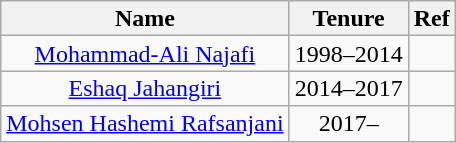<table class="wikitable" style="text-align:center; font-size:100%; line-height:16px;">
<tr>
<th>Name</th>
<th>Tenure</th>
<th>Ref</th>
</tr>
<tr>
<td><a href='#'>Mohammad-Ali Najafi</a></td>
<td>1998–2014</td>
<td></td>
</tr>
<tr>
<td><a href='#'>Eshaq Jahangiri</a></td>
<td>2014–2017</td>
<td></td>
</tr>
<tr>
<td><a href='#'>Mohsen Hashemi Rafsanjani</a></td>
<td>2017–</td>
<td></td>
</tr>
</table>
